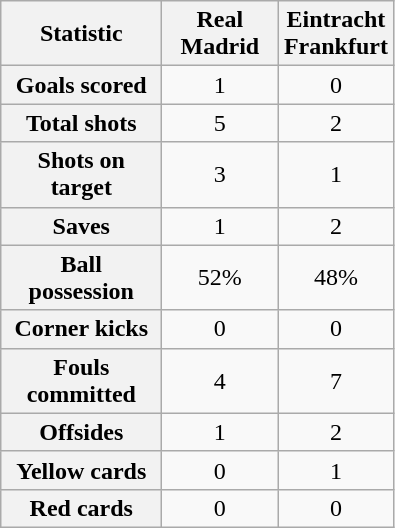<table class="wikitable plainrowheaders" style="text-align:center">
<tr>
<th scope="col" style="width:100px">Statistic</th>
<th scope="col" style="width:70px">Real Madrid</th>
<th scope="col" style="width:70px">Eintracht Frankfurt</th>
</tr>
<tr>
<th scope=row>Goals scored</th>
<td>1</td>
<td>0</td>
</tr>
<tr>
<th scope=row>Total shots</th>
<td>5</td>
<td>2</td>
</tr>
<tr>
<th scope=row>Shots on target</th>
<td>3</td>
<td>1</td>
</tr>
<tr>
<th scope=row>Saves</th>
<td>1</td>
<td>2</td>
</tr>
<tr>
<th scope=row>Ball possession</th>
<td>52%</td>
<td>48%</td>
</tr>
<tr>
<th scope=row>Corner kicks</th>
<td>0</td>
<td>0</td>
</tr>
<tr>
<th scope=row>Fouls committed</th>
<td>4</td>
<td>7</td>
</tr>
<tr>
<th scope=row>Offsides</th>
<td>1</td>
<td>2</td>
</tr>
<tr>
<th scope=row>Yellow cards</th>
<td>0</td>
<td>1</td>
</tr>
<tr>
<th scope=row>Red cards</th>
<td>0</td>
<td>0</td>
</tr>
</table>
